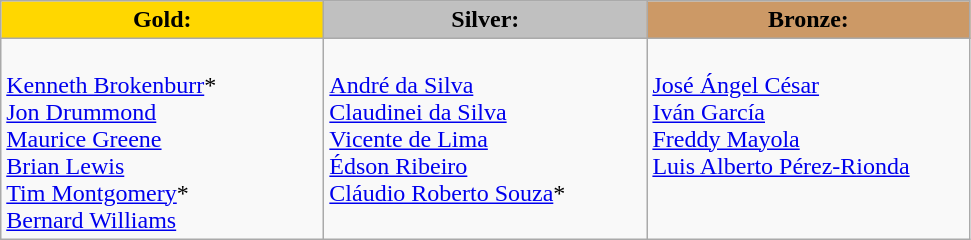<table class="wikitable">
<tr>
<td style="text-align:center;background-color:gold;"><strong>Gold:</strong> </td>
<td style="text-align:center;background-color:silver;"><strong>Silver:</strong> </td>
<td style="text-align:center;background-color:#CC9966;"><strong>Bronze:</strong> </td>
</tr>
<tr>
<td style="width:13em" valign=top> <br><a href='#'>Kenneth Brokenburr</a>*<br><a href='#'>Jon Drummond</a><br><a href='#'>Maurice Greene</a><br><a href='#'>Brian Lewis</a><br><a href='#'>Tim Montgomery</a>*<br><a href='#'>Bernard Williams</a></td>
<td style="width:13em" valign=top><br><a href='#'>André da Silva</a><br><a href='#'>Claudinei da Silva</a><br><a href='#'>Vicente de Lima</a><br><a href='#'>Édson Ribeiro</a><br><a href='#'>Cláudio Roberto Souza</a>*</td>
<td style="width:13em" valign=top><br><a href='#'>José Ángel César</a><br><a href='#'>Iván García</a><br><a href='#'>Freddy Mayola</a><br><a href='#'>Luis Alberto Pérez-Rionda</a></td>
</tr>
</table>
